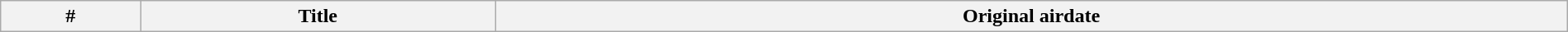<table class="wikitable plainrowheaders" style="width:100%; margin:auto; background:#FFFFFF;">
<tr>
<th>#</th>
<th>Title</th>
<th>Original airdate<br>




</th>
</tr>
</table>
